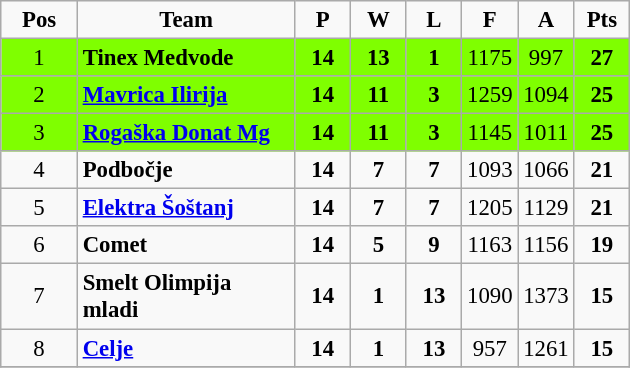<table class="wikitable sortable" style="text-align: center; font-size:95%">
<tr>
<td width="44"><strong>Pos</strong></td>
<td width="138"><strong>Team</strong></td>
<td width="30"><strong>P</strong></td>
<td width="30"><strong>W</strong></td>
<td width="30"><strong>L</strong></td>
<td width="30"><strong>F</strong></td>
<td width="30"><strong>A</strong></td>
<td width="30"><strong>Pts</strong></td>
</tr>
<tr bgcolor="7fff00">
<td>1</td>
<td align="left"><strong>Tinex Medvode</strong></td>
<td><strong>14</strong></td>
<td><strong>13</strong></td>
<td><strong>1</strong></td>
<td>1175</td>
<td>997</td>
<td><strong>27</strong></td>
</tr>
<tr bgcolor="7fff00">
<td>2</td>
<td align="left"><strong><a href='#'>Mavrica Ilirija</a></strong></td>
<td><strong>14</strong></td>
<td><strong>11</strong></td>
<td><strong>3</strong></td>
<td>1259</td>
<td>1094</td>
<td><strong>25</strong></td>
</tr>
<tr bgcolor="7fff00">
<td>3</td>
<td align="left"><strong><a href='#'>Rogaška Donat Mg</a></strong></td>
<td><strong>14</strong></td>
<td><strong>11</strong></td>
<td><strong>3</strong></td>
<td>1145</td>
<td>1011</td>
<td><strong>25</strong></td>
</tr>
<tr>
<td>4</td>
<td align="left"><strong>Podbočje</strong></td>
<td><strong>14</strong></td>
<td><strong>7</strong></td>
<td><strong>7</strong></td>
<td>1093</td>
<td>1066</td>
<td><strong>21</strong></td>
</tr>
<tr>
<td>5</td>
<td align="left"><strong><a href='#'>Elektra Šoštanj</a></strong></td>
<td><strong>14</strong></td>
<td><strong>7</strong></td>
<td><strong>7</strong></td>
<td>1205</td>
<td>1129</td>
<td><strong>21</strong></td>
</tr>
<tr>
<td>6</td>
<td align="left"><strong>Comet</strong></td>
<td><strong>14</strong></td>
<td><strong>5</strong></td>
<td><strong>9</strong></td>
<td>1163</td>
<td>1156</td>
<td><strong>19</strong></td>
</tr>
<tr>
<td>7</td>
<td align="left"><strong>Smelt Olimpija mladi</strong></td>
<td><strong>14</strong></td>
<td><strong>1</strong></td>
<td><strong>13</strong></td>
<td>1090</td>
<td>1373</td>
<td><strong>15</strong></td>
</tr>
<tr>
<td>8</td>
<td align="left"><strong><a href='#'>Celje</a></strong></td>
<td><strong>14</strong></td>
<td><strong>1</strong></td>
<td><strong>13</strong></td>
<td>957</td>
<td>1261</td>
<td><strong>15</strong></td>
</tr>
<tr>
</tr>
</table>
